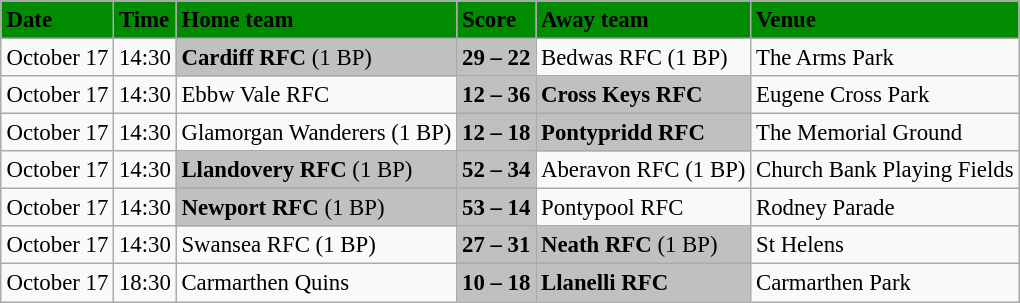<table class="wikitable" style="margin:0.5em auto; font-size:95%">
<tr bgcolor="#008B00">
<td><strong>Date</strong></td>
<td><strong>Time</strong></td>
<td><strong>Home team</strong></td>
<td><strong>Score</strong></td>
<td><strong>Away team</strong></td>
<td><strong>Venue</strong></td>
</tr>
<tr>
<td>October 17</td>
<td>14:30</td>
<td bgcolor="silver"><strong>Cardiff RFC</strong> (1 BP)</td>
<td bgcolor="silver"><strong>29 – 22</strong></td>
<td>Bedwas RFC (1 BP)</td>
<td>The Arms Park</td>
</tr>
<tr>
<td>October 17</td>
<td>14:30</td>
<td>Ebbw Vale RFC</td>
<td bgcolor="silver"><strong>12 – 36</strong></td>
<td bgcolor="silver"><strong>Cross Keys RFC</strong></td>
<td>Eugene Cross Park</td>
</tr>
<tr>
<td>October 17</td>
<td>14:30</td>
<td>Glamorgan Wanderers (1 BP)</td>
<td bgcolor="silver"><strong>12 – 18</strong></td>
<td bgcolor="silver"><strong>Pontypridd RFC</strong></td>
<td>The Memorial Ground</td>
</tr>
<tr>
<td>October 17</td>
<td>14:30</td>
<td bgcolor="silver"><strong>Llandovery RFC</strong> (1 BP)</td>
<td bgcolor="silver"><strong>52 – 34</strong></td>
<td>Aberavon RFC (1 BP)</td>
<td>Church Bank Playing Fields</td>
</tr>
<tr>
<td>October 17</td>
<td>14:30</td>
<td bgcolor="silver"><strong>Newport RFC</strong> (1 BP)</td>
<td bgcolor="silver"><strong>53 – 14</strong></td>
<td>Pontypool RFC</td>
<td>Rodney Parade</td>
</tr>
<tr>
<td>October 17</td>
<td>14:30</td>
<td>Swansea RFC (1 BP)</td>
<td bgcolor="silver"><strong>27 – 31</strong></td>
<td bgcolor="silver"><strong>Neath RFC</strong> (1 BP)</td>
<td>St Helens</td>
</tr>
<tr>
<td>October 17</td>
<td>18:30</td>
<td>Carmarthen Quins</td>
<td bgcolor="silver"><strong>10 – 18</strong></td>
<td bgcolor="silver"><strong>Llanelli RFC</strong></td>
<td>Carmarthen Park</td>
</tr>
</table>
